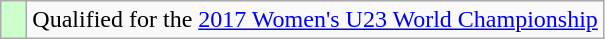<table class="wikitable" style="text-align: left;">
<tr>
<td width=10px bgcolor=#ccffcc></td>
<td>Qualified for the <a href='#'>2017 Women's U23 World Championship</a></td>
</tr>
</table>
